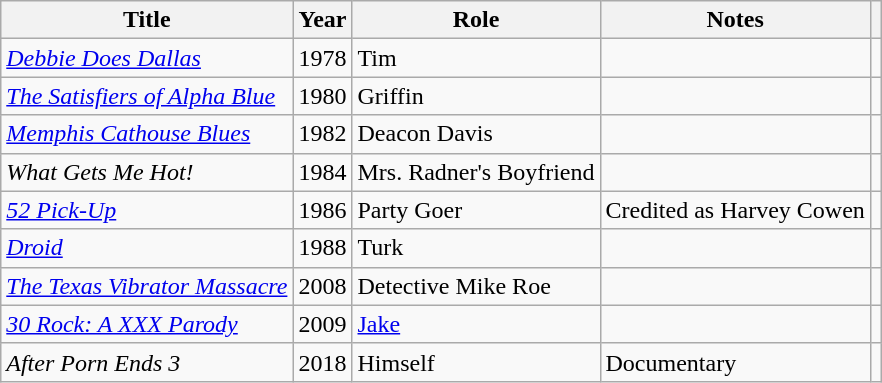<table class="wikitable plainrowheaders sortable">
<tr>
<th scope="col">Title</th>
<th scope="col">Year</th>
<th scope="col">Role</th>
<th scope="col" class="unsortable">Notes</th>
<th scope="col" class="unsortable"></th>
</tr>
<tr>
<td><em><a href='#'>Debbie Does Dallas</a></em></td>
<td>1978</td>
<td>Tim</td>
<td></td>
<td style="text-align:center;"></td>
</tr>
<tr>
<td><em><a href='#'>The Satisfiers of Alpha Blue</a></em></td>
<td>1980</td>
<td>Griffin</td>
<td></td>
<td style="text-align:center;"></td>
</tr>
<tr>
<td><em><a href='#'>Memphis Cathouse Blues</a></em></td>
<td>1982</td>
<td>Deacon Davis</td>
<td></td>
<td></td>
</tr>
<tr>
<td><em>What Gets Me Hot!</em></td>
<td>1984</td>
<td>Mrs. Radner's Boyfriend</td>
<td></td>
<td></td>
</tr>
<tr>
<td><em><a href='#'>52 Pick-Up</a></em></td>
<td>1986</td>
<td>Party Goer</td>
<td>Credited as Harvey Cowen</td>
<td></td>
</tr>
<tr>
<td><em><a href='#'>Droid</a></em></td>
<td>1988</td>
<td>Turk</td>
<td></td>
<td></td>
</tr>
<tr>
<td><em><a href='#'>The Texas Vibrator Massacre</a></em></td>
<td>2008</td>
<td>Detective Mike Roe</td>
<td></td>
<td style="text-align:center;"></td>
</tr>
<tr>
<td><em><a href='#'>30 Rock: A XXX Parody</a></em></td>
<td>2009</td>
<td><a href='#'>Jake</a></td>
<td></td>
<td style="text-align:center;"></td>
</tr>
<tr>
<td><em>After Porn Ends 3</em></td>
<td>2018</td>
<td>Himself</td>
<td>Documentary</td>
<td style="text-align:center;"></td>
</tr>
</table>
